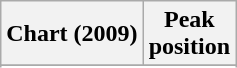<table class="wikitable sortable plainrowheaders" style="text-align:center">
<tr>
<th scope="col">Chart (2009)</th>
<th scope="col">Peak<br> position</th>
</tr>
<tr>
</tr>
<tr>
</tr>
<tr>
</tr>
<tr>
</tr>
</table>
